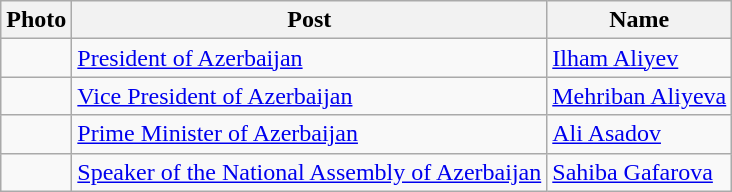<table class=wikitable>
<tr>
<th>Photo</th>
<th>Post</th>
<th>Name</th>
</tr>
<tr>
<td></td>
<td><a href='#'>President of Azerbaijan</a></td>
<td><a href='#'>Ilham Aliyev</a></td>
</tr>
<tr>
<td></td>
<td><a href='#'>Vice President of Azerbaijan</a></td>
<td><a href='#'>Mehriban Aliyeva</a></td>
</tr>
<tr>
<td></td>
<td><a href='#'>Prime Minister of Azerbaijan</a></td>
<td><a href='#'>Ali Asadov</a></td>
</tr>
<tr>
<td></td>
<td><a href='#'>Speaker of the National Assembly of Azerbaijan</a></td>
<td><a href='#'>Sahiba Gafarova</a></td>
</tr>
</table>
